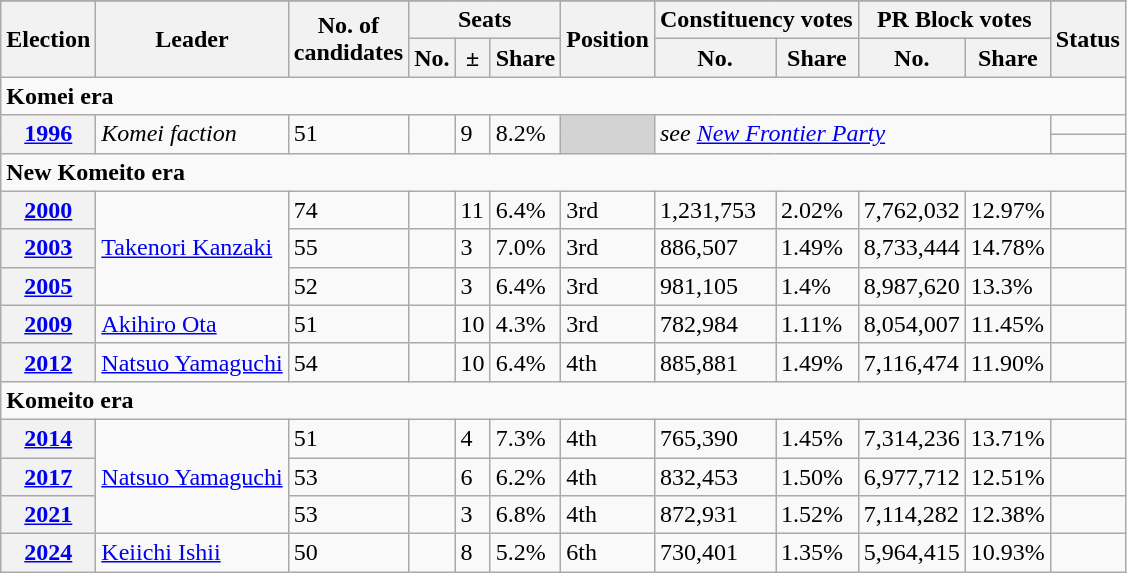<table class="wikitable">
<tr>
</tr>
<tr>
<th rowspan=2>Election</th>
<th rowspan=2>Leader</th>
<th rowspan=2>No. of<br>candidates</th>
<th colspan=3>Seats</th>
<th rowspan=2>Position</th>
<th colspan=2>Constituency votes</th>
<th colspan=2>PR Block votes</th>
<th rowspan=2>Status</th>
</tr>
<tr>
<th>No.</th>
<th>±</th>
<th>Share</th>
<th>No.</th>
<th>Share</th>
<th>No.</th>
<th>Share</th>
</tr>
<tr>
<td colspan="12"><strong>Komei era</strong></td>
</tr>
<tr>
<th rowspan="2"><a href='#'>1996</a></th>
<td rowspan="2"><em>Komei faction</em></td>
<td rowspan="2">51</td>
<td rowspan="2"></td>
<td rowspan="2"> 9</td>
<td rowspan="2">8.2%</td>
<td rowspan="2" bgcolor="lightgrey"></td>
<td rowspan="2" colspan="4"><em>see <a href='#'>New Frontier Party</a></em></td>
<td></td>
</tr>
<tr>
<td></td>
</tr>
<tr>
<td colspan="12"><strong>New Komeito era</strong></td>
</tr>
<tr>
<th><a href='#'>2000</a></th>
<td rowspan="3"><a href='#'>Takenori Kanzaki</a></td>
<td>74</td>
<td></td>
<td> 11</td>
<td>6.4%</td>
<td> 3rd</td>
<td>1,231,753</td>
<td>2.02%</td>
<td>7,762,032</td>
<td>12.97%</td>
<td></td>
</tr>
<tr>
<th><a href='#'>2003</a></th>
<td>55</td>
<td></td>
<td> 3</td>
<td>7.0%</td>
<td> 3rd</td>
<td>886,507</td>
<td>1.49%</td>
<td>8,733,444</td>
<td>14.78%</td>
<td></td>
</tr>
<tr>
<th><a href='#'>2005</a></th>
<td>52</td>
<td></td>
<td> 3</td>
<td>6.4%</td>
<td> 3rd</td>
<td>981,105</td>
<td>1.4%</td>
<td>8,987,620</td>
<td>13.3%</td>
<td></td>
</tr>
<tr>
<th><a href='#'>2009</a></th>
<td><a href='#'>Akihiro Ota</a></td>
<td>51</td>
<td></td>
<td> 10</td>
<td>4.3%</td>
<td> 3rd</td>
<td>782,984</td>
<td>1.11%</td>
<td>8,054,007</td>
<td>11.45%</td>
<td></td>
</tr>
<tr>
<th><a href='#'>2012</a></th>
<td><a href='#'>Natsuo Yamaguchi</a></td>
<td>54</td>
<td></td>
<td> 10</td>
<td>6.4%</td>
<td> 4th</td>
<td>885,881</td>
<td>1.49%</td>
<td>7,116,474</td>
<td>11.90%</td>
<td></td>
</tr>
<tr>
<td colspan="12"><strong>Komeito era</strong></td>
</tr>
<tr>
<th><a href='#'>2014</a></th>
<td rowspan="3"><a href='#'>Natsuo Yamaguchi</a></td>
<td>51</td>
<td></td>
<td> 4</td>
<td>7.3%</td>
<td> 4th</td>
<td>765,390</td>
<td>1.45%</td>
<td>7,314,236</td>
<td>13.71%</td>
<td></td>
</tr>
<tr>
<th><a href='#'>2017</a></th>
<td>53</td>
<td></td>
<td> 6</td>
<td>6.2%</td>
<td> 4th</td>
<td>832,453</td>
<td>1.50%</td>
<td>6,977,712</td>
<td>12.51%</td>
<td></td>
</tr>
<tr>
<th><a href='#'>2021</a></th>
<td>53</td>
<td></td>
<td> 3</td>
<td>6.8%</td>
<td> 4th</td>
<td>872,931</td>
<td>1.52%</td>
<td>7,114,282</td>
<td>12.38%</td>
<td></td>
</tr>
<tr>
<th><a href='#'>2024</a></th>
<td><a href='#'>Keiichi Ishii</a></td>
<td>50</td>
<td></td>
<td> 8</td>
<td>5.2%</td>
<td> 6th</td>
<td>730,401</td>
<td>1.35%</td>
<td>5,964,415</td>
<td>10.93%</td>
<td></td>
</tr>
</table>
